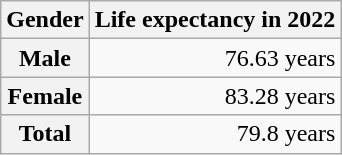<table class=wikitable>
<tr>
<th>Gender</th>
<th>Life expectancy in 2022</th>
</tr>
<tr>
<th>Male</th>
<td align=right>76.63 years</td>
</tr>
<tr>
<th>Female</th>
<td align=right>83.28 years</td>
</tr>
<tr>
<th>Total</th>
<td align=right>79.8 years</td>
</tr>
</table>
